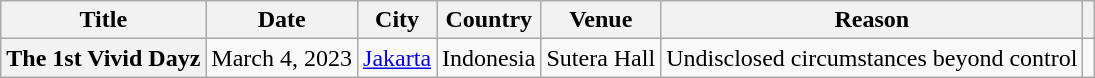<table class="wikitable plainrowheaders" style="text-align:center">
<tr>
<th scope="col">Title</th>
<th scope="col">Date</th>
<th scope="col">City</th>
<th scope="col">Country</th>
<th scope="col">Venue</th>
<th scope="col">Reason</th>
<th scope="col" class="unsortable"></th>
</tr>
<tr>
<th scope="row">The 1st Vivid Dayz</th>
<td>March 4, 2023</td>
<td><a href='#'>Jakarta</a></td>
<td>Indonesia</td>
<td>Sutera Hall</td>
<td>Undisclosed circumstances beyond control</td>
<td></td>
</tr>
</table>
